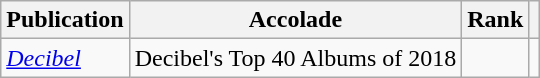<table class="sortable wikitable">
<tr>
<th>Publication</th>
<th>Accolade</th>
<th>Rank</th>
<th class="unsortable"></th>
</tr>
<tr>
<td><em><a href='#'>Decibel</a></em></td>
<td>Decibel's Top 40 Albums of 2018</td>
<td></td>
<td></td>
</tr>
</table>
